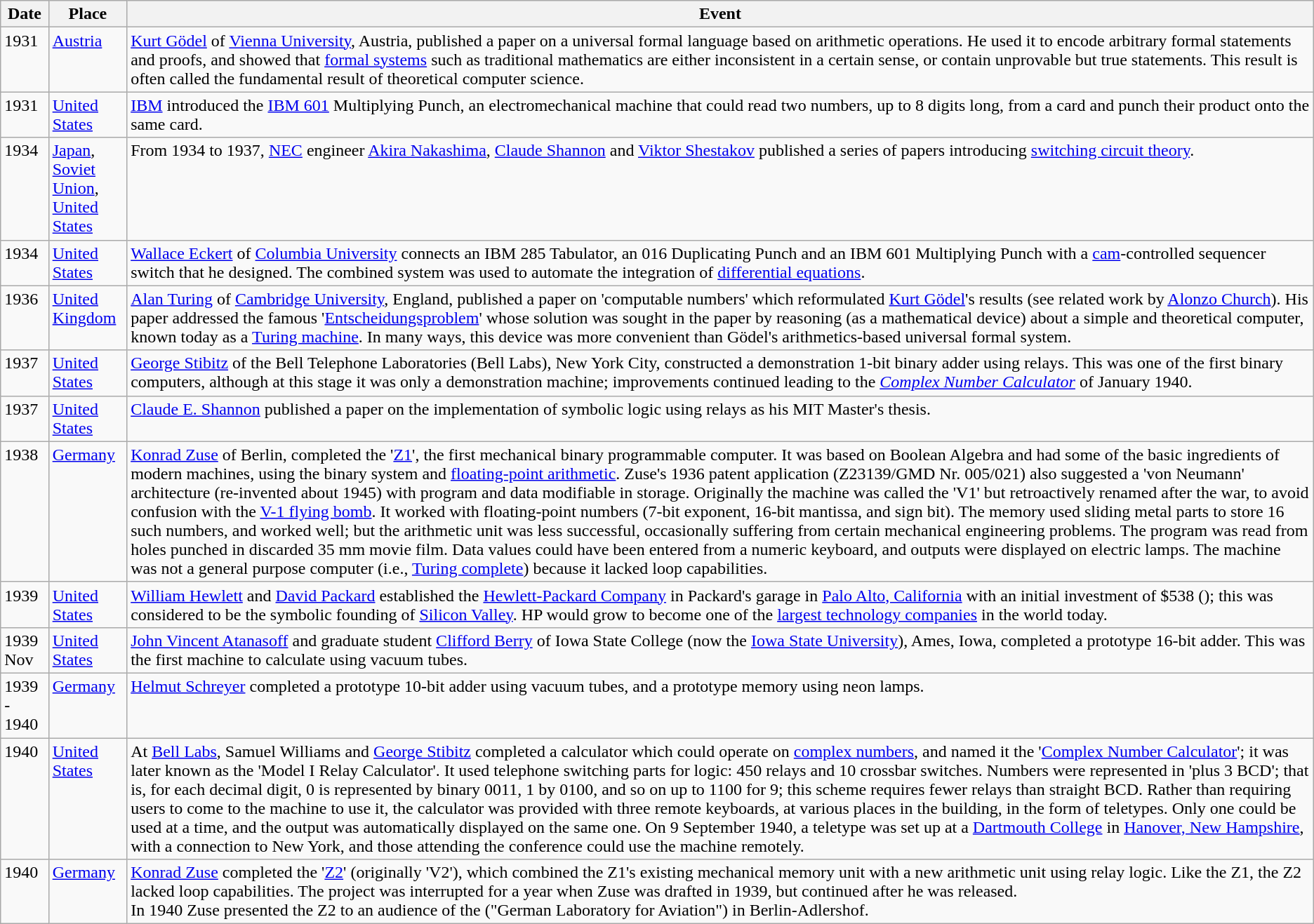<table class="wikitable sortable">
<tr>
<th>Date</th>
<th class="unsortable">Place</th>
<th class="unsortable">Event</th>
</tr>
<tr valign="top">
<td>1931</td>
<td><a href='#'>Austria</a></td>
<td><a href='#'>Kurt Gödel</a> of <a href='#'>Vienna University</a>, Austria, published a paper on a universal formal language based on arithmetic operations. He used it to encode arbitrary formal statements and proofs, and showed that <a href='#'>formal systems</a> such as traditional mathematics are either inconsistent in a certain sense, or contain unprovable but true statements. This result is often called the fundamental result of theoretical computer science.</td>
</tr>
<tr valign="top">
<td>1931</td>
<td><a href='#'>United States</a></td>
<td><a href='#'>IBM</a> introduced the <a href='#'>IBM 601</a> Multiplying Punch, an electromechanical machine that could read two numbers, up to 8 digits long, from a card and punch their product onto the same card.</td>
</tr>
<tr valign="top">
<td>1934</td>
<td><a href='#'>Japan</a>,<br><a href='#'>Soviet Union</a>,<br><a href='#'>United States</a></td>
<td>From 1934 to 1937, <a href='#'>NEC</a> engineer <a href='#'>Akira Nakashima</a>, <a href='#'>Claude Shannon</a> and <a href='#'>Viktor Shestakov</a>  published a series of papers introducing <a href='#'>switching circuit theory</a>.</td>
</tr>
<tr valign="top">
<td>1934</td>
<td><a href='#'>United States</a></td>
<td><a href='#'>Wallace Eckert</a> of <a href='#'>Columbia University</a> connects an IBM 285 Tabulator, an 016 Duplicating Punch and an IBM 601 Multiplying Punch with a <a href='#'>cam</a>-controlled sequencer switch that he designed. The combined system was used to automate the integration of <a href='#'>differential equations</a>.</td>
</tr>
<tr valign="top">
<td>1936</td>
<td><a href='#'>United Kingdom</a></td>
<td><a href='#'>Alan Turing</a> of <a href='#'>Cambridge University</a>, England, published a paper on 'computable numbers' which reformulated <a href='#'>Kurt Gödel</a>'s results (see related work by <a href='#'>Alonzo Church</a>). His paper addressed the famous '<a href='#'>Entscheidungsproblem</a>' whose solution was sought in the paper by reasoning (as a mathematical device) about a simple and theoretical computer, known today as a <a href='#'>Turing machine</a>. In many ways, this device was more convenient than Gödel's arithmetics-based universal formal system.</td>
</tr>
<tr valign="top">
<td>1937</td>
<td><a href='#'>United States</a></td>
<td><a href='#'>George Stibitz</a> of the Bell Telephone Laboratories (Bell Labs), New York City, constructed a demonstration 1-bit binary adder using relays. This was one of the first binary computers, although at this stage it was only a demonstration machine; improvements continued leading to the <em><a href='#'>Complex Number Calculator</a></em> of January 1940.</td>
</tr>
<tr valign="top">
<td>1937</td>
<td><a href='#'>United States</a></td>
<td><a href='#'>Claude E. Shannon</a> published a paper on the implementation of symbolic logic using relays as his MIT Master's thesis.</td>
</tr>
<tr valign="top">
<td>1938</td>
<td><a href='#'>Germany</a></td>
<td><a href='#'>Konrad Zuse</a> of Berlin, completed the '<a href='#'>Z1</a>', the first mechanical binary programmable computer. It was based on Boolean Algebra and had some of the basic ingredients of modern machines, using the binary system and <a href='#'>floating-point arithmetic</a>. Zuse's 1936 patent application (Z23139/GMD Nr. 005/021) also suggested a 'von Neumann' architecture (re-invented about 1945) with program and data modifiable in storage. Originally the machine was called the 'V1' but retroactively renamed after the war, to avoid confusion with the <a href='#'>V-1 flying bomb</a>. It worked with floating-point numbers (7-bit exponent, 16-bit mantissa, and sign bit). The memory used sliding metal parts to store 16 such numbers, and worked well; but the arithmetic unit was less successful, occasionally suffering from certain mechanical engineering problems. The program was read from holes punched in discarded 35 mm movie film. Data values could have been entered from a numeric keyboard, and outputs were displayed on electric lamps. The machine was not a general purpose computer (i.e., <a href='#'>Turing complete</a>) because it lacked loop capabilities.</td>
</tr>
<tr valign="top">
<td>1939</td>
<td><a href='#'>United States</a></td>
<td><a href='#'>William Hewlett</a> and <a href='#'>David Packard</a> established the <a href='#'>Hewlett-Packard Company</a> in Packard's garage in <a href='#'>Palo Alto, California</a> with an initial investment of $538 (); this was considered to be the symbolic founding of <a href='#'>Silicon Valley</a>. HP would grow to become one of the <a href='#'>largest technology companies</a> in the world today.</td>
</tr>
<tr valign="top">
<td>1939<br>Nov</td>
<td><a href='#'>United States</a></td>
<td><a href='#'>John Vincent Atanasoff</a> and graduate student <a href='#'>Clifford Berry</a> of Iowa State College (now the <a href='#'>Iowa State University</a>), Ames, Iowa, completed a prototype 16-bit adder. This was the first machine to calculate using vacuum tubes.</td>
</tr>
<tr valign="top">
<td>1939 - 1940</td>
<td><a href='#'>Germany</a></td>
<td><a href='#'>Helmut Schreyer</a> completed a prototype 10-bit adder using vacuum tubes, and a prototype memory using neon lamps.</td>
</tr>
<tr valign="top">
<td>1940</td>
<td><a href='#'>United States</a></td>
<td>At <a href='#'>Bell Labs</a>, Samuel Williams and <a href='#'>George Stibitz</a> completed a calculator which could operate on <a href='#'>complex numbers</a>, and named it the '<a href='#'>Complex Number Calculator</a>'; it was later known as the 'Model I Relay Calculator'. It used telephone switching parts for logic: 450 relays and 10 crossbar switches. Numbers were represented in 'plus 3 BCD'; that is, for each decimal digit, 0 is represented by binary 0011, 1 by 0100, and so on up to 1100 for 9; this scheme requires fewer relays than straight BCD. Rather than requiring users to come to the machine to use it, the calculator was provided with three remote keyboards, at various places in the building, in the form of teletypes. Only one could be used at a time, and the output was automatically displayed on the same one. On 9 September 1940, a teletype was set up at a <a href='#'>Dartmouth College</a> in <a href='#'>Hanover, New Hampshire</a>, with a connection to New York, and those attending the conference could use the machine remotely.</td>
</tr>
<tr valign="top">
<td>1940</td>
<td><a href='#'>Germany</a></td>
<td><a href='#'>Konrad Zuse</a> completed the '<a href='#'>Z2</a>' (originally 'V2'), which combined the Z1's existing mechanical memory unit with a new arithmetic unit using relay logic. Like the Z1, the Z2 lacked loop capabilities. The project was interrupted for a year when Zuse was drafted in 1939, but continued after he was released.<br>In 1940 Zuse presented the Z2 to an audience of the  ("German Laboratory for Aviation") in Berlin-Adlershof.</td>
</tr>
</table>
